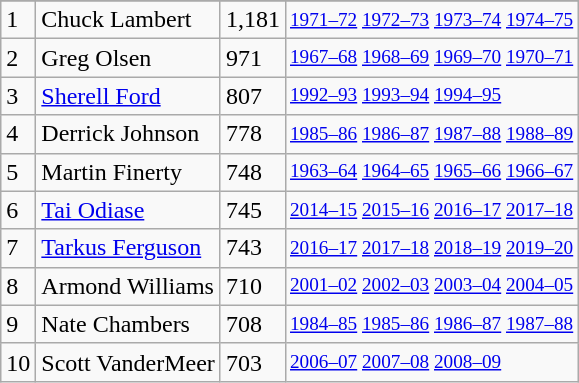<table class="wikitable">
<tr>
</tr>
<tr>
<td>1</td>
<td>Chuck Lambert</td>
<td>1,181</td>
<td style="font-size:80%;"><a href='#'>1971–72</a> <a href='#'>1972–73</a> <a href='#'>1973–74</a> <a href='#'>1974–75</a></td>
</tr>
<tr>
<td>2</td>
<td>Greg Olsen</td>
<td>971</td>
<td style="font-size:80%;"><a href='#'>1967–68</a> <a href='#'>1968–69</a> <a href='#'>1969–70</a> <a href='#'>1970–71</a></td>
</tr>
<tr>
<td>3</td>
<td><a href='#'>Sherell Ford</a></td>
<td>807</td>
<td style="font-size:80%;"><a href='#'>1992–93</a> <a href='#'>1993–94</a> <a href='#'>1994–95</a></td>
</tr>
<tr>
<td>4</td>
<td>Derrick Johnson</td>
<td>778</td>
<td style="font-size:80%;"><a href='#'>1985–86</a> <a href='#'>1986–87</a> <a href='#'>1987–88</a> <a href='#'>1988–89</a></td>
</tr>
<tr>
<td>5</td>
<td>Martin Finerty</td>
<td>748</td>
<td style="font-size:80%;"><a href='#'>1963–64</a> <a href='#'>1964–65</a> <a href='#'>1965–66</a> <a href='#'>1966–67</a></td>
</tr>
<tr>
<td>6</td>
<td><a href='#'>Tai Odiase</a></td>
<td>745</td>
<td style="font-size:80%;"><a href='#'>2014–15</a> <a href='#'>2015–16</a> <a href='#'>2016–17</a> <a href='#'>2017–18</a></td>
</tr>
<tr>
<td>7</td>
<td><a href='#'>Tarkus Ferguson</a></td>
<td>743</td>
<td style="font-size:80%;"><a href='#'>2016–17</a> <a href='#'>2017–18</a> <a href='#'>2018–19</a> <a href='#'>2019–20</a></td>
</tr>
<tr>
<td>8</td>
<td>Armond Williams</td>
<td>710</td>
<td style="font-size:80%;"><a href='#'>2001–02</a> <a href='#'>2002–03</a> <a href='#'>2003–04</a> <a href='#'>2004–05</a></td>
</tr>
<tr>
<td>9</td>
<td>Nate Chambers</td>
<td>708</td>
<td style="font-size:80%;"><a href='#'>1984–85</a> <a href='#'>1985–86</a> <a href='#'>1986–87</a> <a href='#'>1987–88</a></td>
</tr>
<tr>
<td>10</td>
<td>Scott VanderMeer</td>
<td>703</td>
<td style="font-size:80%;"><a href='#'>2006–07</a> <a href='#'>2007–08</a> <a href='#'>2008–09</a></td>
</tr>
</table>
